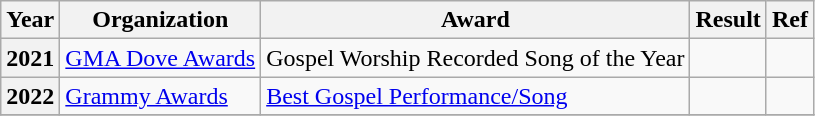<table class="wikitable plainrowheaders">
<tr>
<th>Year</th>
<th>Organization</th>
<th>Award</th>
<th>Result</th>
<th>Ref</th>
</tr>
<tr>
<th scope="row">2021</th>
<td><a href='#'>GMA Dove Awards</a></td>
<td>Gospel Worship Recorded Song of the Year</td>
<td></td>
<td></td>
</tr>
<tr>
<th scope="row">2022</th>
<td><a href='#'>Grammy Awards</a></td>
<td><a href='#'>Best Gospel Performance/Song</a></td>
<td></td>
<td></td>
</tr>
<tr>
</tr>
</table>
